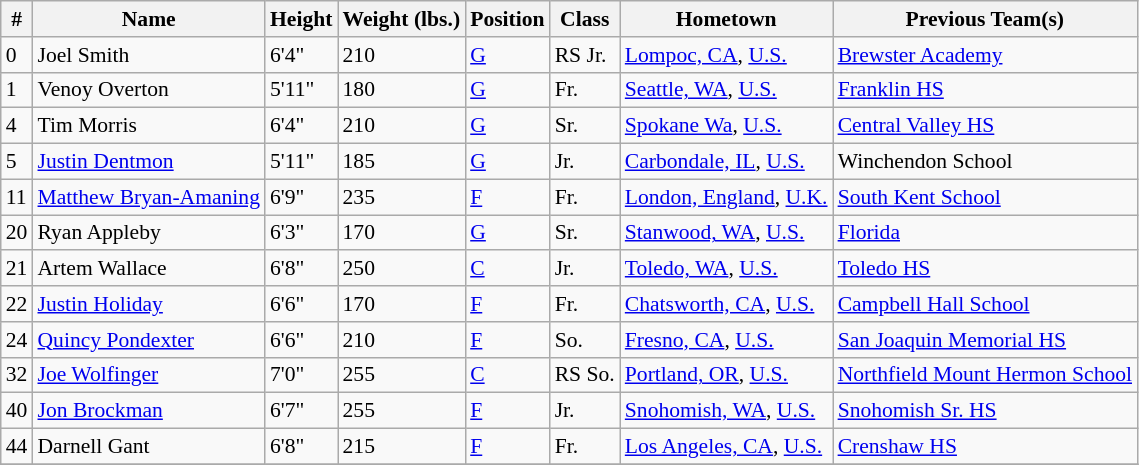<table class="wikitable" style="font-size: 90%">
<tr>
<th>#</th>
<th>Name</th>
<th>Height</th>
<th>Weight (lbs.)</th>
<th>Position</th>
<th>Class</th>
<th>Hometown</th>
<th>Previous Team(s)</th>
</tr>
<tr>
<td>0</td>
<td>Joel Smith</td>
<td>6'4"</td>
<td>210</td>
<td><a href='#'>G</a></td>
<td>RS Jr.</td>
<td><a href='#'>Lompoc, CA</a>, <a href='#'>U.S.</a></td>
<td><a href='#'>Brewster Academy</a></td>
</tr>
<tr>
<td>1</td>
<td>Venoy Overton</td>
<td>5'11"</td>
<td>180</td>
<td><a href='#'>G</a></td>
<td>Fr.</td>
<td><a href='#'>Seattle, WA</a>, <a href='#'>U.S.</a></td>
<td><a href='#'>Franklin HS</a></td>
</tr>
<tr>
<td>4</td>
<td>Tim Morris</td>
<td>6'4"</td>
<td>210</td>
<td><a href='#'>G</a></td>
<td>Sr.</td>
<td><a href='#'>Spokane Wa</a>, <a href='#'>U.S.</a></td>
<td><a href='#'>Central Valley HS</a></td>
</tr>
<tr>
<td>5</td>
<td><a href='#'>Justin Dentmon</a></td>
<td>5'11"</td>
<td>185</td>
<td><a href='#'>G</a></td>
<td>Jr.</td>
<td><a href='#'>Carbondale, IL</a>, <a href='#'>U.S.</a></td>
<td>Winchendon School</td>
</tr>
<tr>
<td>11</td>
<td><a href='#'>Matthew Bryan-Amaning</a></td>
<td>6'9"</td>
<td>235</td>
<td><a href='#'>F</a></td>
<td>Fr.</td>
<td><a href='#'>London, England</a>, <a href='#'>U.K.</a></td>
<td><a href='#'>South Kent School</a></td>
</tr>
<tr>
<td>20</td>
<td>Ryan Appleby</td>
<td>6'3"</td>
<td>170</td>
<td><a href='#'>G</a></td>
<td>Sr.</td>
<td><a href='#'>Stanwood, WA</a>, <a href='#'>U.S.</a></td>
<td><a href='#'>Florida</a></td>
</tr>
<tr>
<td>21</td>
<td>Artem Wallace</td>
<td>6'8"</td>
<td>250</td>
<td><a href='#'>C</a></td>
<td>Jr.</td>
<td><a href='#'>Toledo, WA</a>, <a href='#'>U.S.</a></td>
<td><a href='#'>Toledo HS</a></td>
</tr>
<tr>
<td>22</td>
<td><a href='#'>Justin Holiday</a></td>
<td>6'6"</td>
<td>170</td>
<td><a href='#'>F</a></td>
<td>Fr.</td>
<td><a href='#'>Chatsworth, CA</a>, <a href='#'>U.S.</a></td>
<td><a href='#'>Campbell Hall School</a></td>
</tr>
<tr>
<td>24</td>
<td><a href='#'>Quincy Pondexter</a></td>
<td>6'6"</td>
<td>210</td>
<td><a href='#'>F</a></td>
<td>So.</td>
<td><a href='#'>Fresno, CA</a>, <a href='#'>U.S.</a></td>
<td><a href='#'>San Joaquin Memorial HS</a></td>
</tr>
<tr>
<td>32</td>
<td><a href='#'>Joe Wolfinger</a></td>
<td>7'0"</td>
<td>255</td>
<td><a href='#'>C</a></td>
<td>RS So.</td>
<td><a href='#'>Portland, OR</a>, <a href='#'>U.S.</a></td>
<td><a href='#'>Northfield Mount Hermon School</a></td>
</tr>
<tr>
<td>40</td>
<td><a href='#'>Jon Brockman</a></td>
<td>6'7"</td>
<td>255</td>
<td><a href='#'>F</a></td>
<td>Jr.</td>
<td><a href='#'>Snohomish, WA</a>, <a href='#'>U.S.</a></td>
<td><a href='#'>Snohomish Sr. HS</a></td>
</tr>
<tr>
<td>44</td>
<td>Darnell Gant</td>
<td>6'8"</td>
<td>215</td>
<td><a href='#'>F</a></td>
<td>Fr.</td>
<td><a href='#'>Los Angeles, CA</a>, <a href='#'>U.S.</a></td>
<td><a href='#'>Crenshaw HS</a></td>
</tr>
<tr>
</tr>
</table>
